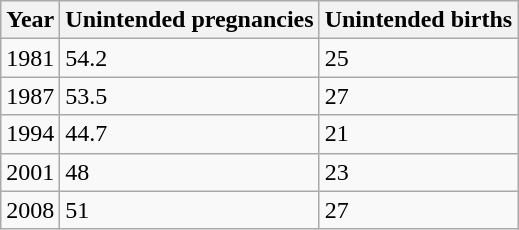<table class="wikitable sortable" border="1">
<tr>
<th>Year</th>
<th>Unintended pregnancies</th>
<th>Unintended births</th>
</tr>
<tr>
<td>1981</td>
<td>54.2</td>
<td>25</td>
</tr>
<tr>
<td>1987</td>
<td>53.5</td>
<td>27</td>
</tr>
<tr>
<td>1994</td>
<td>44.7</td>
<td>21</td>
</tr>
<tr>
<td>2001</td>
<td>48</td>
<td>23</td>
</tr>
<tr>
<td>2008</td>
<td>51</td>
<td>27</td>
</tr>
</table>
